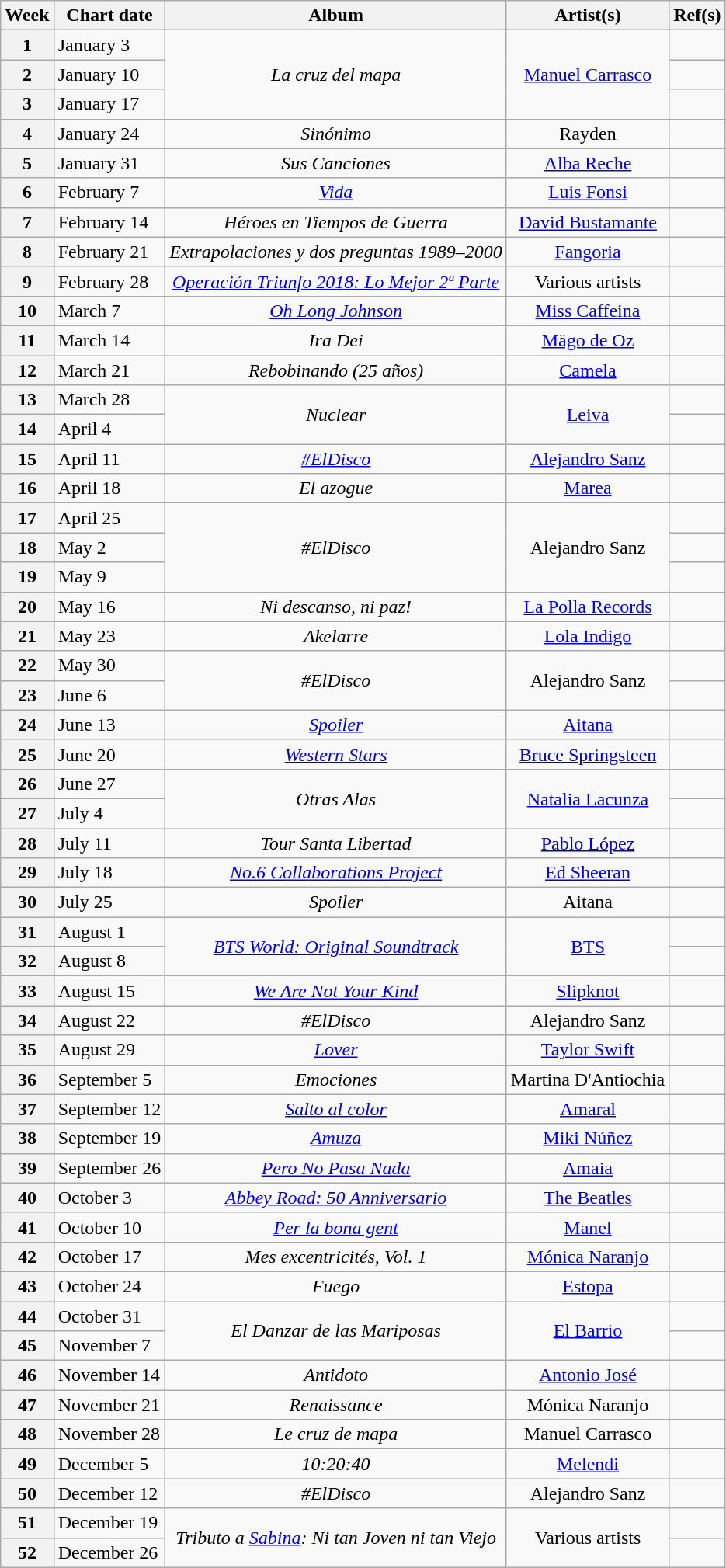<table class="wikitable" style="text-align: center;">
<tr>
<th>Week</th>
<th>Chart date</th>
<th>Album</th>
<th>Artist(s)</th>
<th>Ref(s)</th>
</tr>
<tr>
<th>1</th>
<td style="text-align: left;">January 3</td>
<td rowspan="3"><em>La cruz del mapa</em></td>
<td rowspan="3"><a href='#'>Manuel Carrasco</a></td>
<td></td>
</tr>
<tr>
<th>2</th>
<td style="text-align: left;">January 10</td>
<td></td>
</tr>
<tr>
<th>3</th>
<td style="text-align: left;">January 17</td>
<td></td>
</tr>
<tr>
<th>4</th>
<td style="text-align: left;">January 24</td>
<td><em>Sinónimo</em></td>
<td>Rayden</td>
<td></td>
</tr>
<tr>
<th>5</th>
<td style="text-align: left;">January 31</td>
<td><em>Sus Canciones</em></td>
<td><a href='#'>Alba Reche</a></td>
<td></td>
</tr>
<tr>
<th>6</th>
<td style="text-align: left;">February 7</td>
<td><em><a href='#'>Vida</a></em></td>
<td><a href='#'>Luis Fonsi</a></td>
<td></td>
</tr>
<tr>
<th>7</th>
<td style="text-align: left;">February 14</td>
<td><em>Héroes en Tiempos de Guerra</em></td>
<td><a href='#'>David Bustamante</a></td>
<td></td>
</tr>
<tr>
<th>8</th>
<td style="text-align: left;">February 21</td>
<td><em>Extrapolaciones y dos preguntas 1989–2000</em></td>
<td><a href='#'>Fangoria</a></td>
<td></td>
</tr>
<tr>
<th>9</th>
<td style="text-align: left;">February 28</td>
<td><em><a href='#'>Operación Triunfo 2018: Lo Mejor 2ª Parte</a></em></td>
<td>Various artists</td>
<td></td>
</tr>
<tr>
<th>10</th>
<td style="text-align: left;">March 7</td>
<td><em><a href='#'>Oh Long Johnson</a></em></td>
<td><a href='#'>Miss Caffeina</a></td>
<td></td>
</tr>
<tr>
<th>11</th>
<td style="text-align: left;">March 14</td>
<td><em>Ira Dei</em></td>
<td><a href='#'>Mägo de Oz</a></td>
<td></td>
</tr>
<tr>
<th>12</th>
<td style="text-align: left;">March 21</td>
<td><em>Rebobinando (25 años)</em></td>
<td><a href='#'>Camela</a></td>
<td></td>
</tr>
<tr>
<th>13</th>
<td style="text-align: left;">March 28</td>
<td rowspan="2"><em>Nuclear</em></td>
<td rowspan="2"><a href='#'>Leiva</a></td>
<td></td>
</tr>
<tr>
<th>14</th>
<td style="text-align: left;">April 4</td>
<td></td>
</tr>
<tr>
<th>15</th>
<td style="text-align: left;">April 11</td>
<td><em><a href='#'>#ElDisco</a></em></td>
<td><a href='#'>Alejandro Sanz</a></td>
<td></td>
</tr>
<tr>
<th>16</th>
<td style="text-align: left;">April 18</td>
<td><em>El azogue</em></td>
<td><a href='#'>Marea</a></td>
<td></td>
</tr>
<tr>
<th>17</th>
<td style="text-align: left;">April 25</td>
<td rowspan="3"><em>#ElDisco</em></td>
<td rowspan="3">Alejandro Sanz</td>
<td></td>
</tr>
<tr>
<th>18</th>
<td style="text-align: left;">May 2</td>
<td></td>
</tr>
<tr>
<th>19</th>
<td style="text-align: left;">May 9</td>
<td></td>
</tr>
<tr>
<th>20</th>
<td style="text-align: left;">May 16</td>
<td><em>Ni descanso, ni paz!</em></td>
<td><a href='#'>La Polla Records</a></td>
<td></td>
</tr>
<tr>
<th>21</th>
<td style="text-align: left;">May 23</td>
<td><em>Akelarre</em></td>
<td><a href='#'>Lola Indigo</a></td>
<td></td>
</tr>
<tr>
<th>22</th>
<td style="text-align: left;">May 30</td>
<td rowspan="2"><em>#ElDisco</em></td>
<td rowspan="2">Alejandro Sanz</td>
<td></td>
</tr>
<tr>
<th>23</th>
<td style="text-align: left;">June 6</td>
<td></td>
</tr>
<tr>
<th>24</th>
<td style="text-align: left;">June 13</td>
<td><em><a href='#'>Spoiler</a></em></td>
<td><a href='#'>Aitana</a></td>
<td></td>
</tr>
<tr>
<th>25</th>
<td style="text-align: left;">June 20</td>
<td><em><a href='#'>Western Stars</a></em></td>
<td><a href='#'>Bruce Springsteen</a></td>
<td></td>
</tr>
<tr>
<th>26</th>
<td style="text-align: left;">June 27</td>
<td rowspan="2"><em>Otras Alas</em></td>
<td rowspan="2"><a href='#'>Natalia Lacunza</a></td>
<td></td>
</tr>
<tr>
<th>27</th>
<td style="text-align: left;">July 4</td>
<td></td>
</tr>
<tr>
<th>28</th>
<td style="text-align: left;">July 11</td>
<td><em>Tour Santa Libertad</em></td>
<td><a href='#'>Pablo López</a></td>
<td></td>
</tr>
<tr>
<th>29</th>
<td style="text-align: left;">July 18</td>
<td><em><a href='#'>No.6 Collaborations Project</a></em></td>
<td><a href='#'>Ed Sheeran</a></td>
<td></td>
</tr>
<tr>
<th>30</th>
<td style="text-align: left;">July 25</td>
<td><em>Spoiler</em></td>
<td>Aitana</td>
<td></td>
</tr>
<tr>
<th>31</th>
<td style="text-align: left;">August 1</td>
<td rowspan="2"><em><a href='#'>BTS World: Original Soundtrack</a></em></td>
<td rowspan="2"><a href='#'>BTS</a></td>
<td></td>
</tr>
<tr>
<th>32</th>
<td style="text-align: left;">August 8</td>
<td></td>
</tr>
<tr>
<th>33</th>
<td style="text-align: left;">August 15</td>
<td><em><a href='#'>We Are Not Your Kind</a></em></td>
<td><a href='#'>Slipknot</a></td>
<td></td>
</tr>
<tr>
<th>34</th>
<td style="text-align: left;">August 22</td>
<td><em>#ElDisco</em></td>
<td>Alejandro Sanz</td>
<td></td>
</tr>
<tr>
<th>35</th>
<td style="text-align: left;">August 29</td>
<td><em><a href='#'>Lover</a></em></td>
<td><a href='#'>Taylor Swift</a></td>
<td></td>
</tr>
<tr>
<th>36</th>
<td style="text-align: left;">September 5</td>
<td><em>Emociones</em></td>
<td>Martina D'Antiochia</td>
<td></td>
</tr>
<tr>
<th>37</th>
<td style="text-align: left;">September 12</td>
<td><em><a href='#'>Salto al color</a></em></td>
<td><a href='#'>Amaral</a></td>
<td></td>
</tr>
<tr>
<th>38</th>
<td style="text-align: left;">September 19</td>
<td><em><a href='#'>Amuza</a></em></td>
<td><a href='#'>Miki Núñez</a></td>
<td></td>
</tr>
<tr>
<th>39</th>
<td style="text-align: left;">September 26</td>
<td><em><a href='#'>Pero No Pasa Nada</a></em></td>
<td><a href='#'>Amaia</a></td>
<td></td>
</tr>
<tr>
<th>40</th>
<td style="text-align: left;">October 3</td>
<td><em><a href='#'>Abbey Road: 50 Anniversario</a></em></td>
<td><a href='#'>The Beatles</a></td>
<td></td>
</tr>
<tr>
<th>41</th>
<td style="text-align: left;">October 10</td>
<td><em><a href='#'>Per la bona gent</a></em></td>
<td><a href='#'>Manel</a></td>
<td></td>
</tr>
<tr>
<th>42</th>
<td style="text-align: left;">October 17</td>
<td><em>Mes excentricités, Vol. 1</em></td>
<td><a href='#'>Mónica Naranjo</a></td>
<td></td>
</tr>
<tr>
<th>43</th>
<td style="text-align: left;">October 24</td>
<td><em>Fuego</em></td>
<td><a href='#'>Estopa</a></td>
<td></td>
</tr>
<tr>
<th>44</th>
<td style="text-align: left;">October 31</td>
<td rowspan="2"><em>El Danzar de las Mariposas</em></td>
<td rowspan="2"><a href='#'>El Barrio</a></td>
<td></td>
</tr>
<tr>
<th>45</th>
<td style="text-align: left;">November 7</td>
<td></td>
</tr>
<tr>
<th>46</th>
<td style="text-align: left;">November 14</td>
<td><em>Antidoto</em></td>
<td><a href='#'>Antonio José</a></td>
<td></td>
</tr>
<tr>
<th>47</th>
<td style="text-align: left;">November 21</td>
<td><em>Renaissance</em></td>
<td>Mónica Naranjo</td>
<td></td>
</tr>
<tr>
<th>48</th>
<td style="text-align: left;">November 28</td>
<td><em>Le cruz de mapa</em></td>
<td>Manuel Carrasco</td>
<td></td>
</tr>
<tr>
<th>49</th>
<td style="text-align: left;">December 5</td>
<td><em>10:20:40</em></td>
<td><a href='#'>Melendi</a></td>
<td></td>
</tr>
<tr>
<th>50</th>
<td style="text-align: left;">December 12</td>
<td><em>#ElDisco</em></td>
<td>Alejandro Sanz</td>
<td></td>
</tr>
<tr>
<th>51</th>
<td style="text-align: left;">December 19</td>
<td rowspan="2"><em>Tributo a <a href='#'>Sabina</a>: Ni tan Joven ni tan Viejo</em></td>
<td rowspan="2">Various artists</td>
<td></td>
</tr>
<tr>
<th>52</th>
<td style="text-align: left;">December 26</td>
<td></td>
</tr>
</table>
